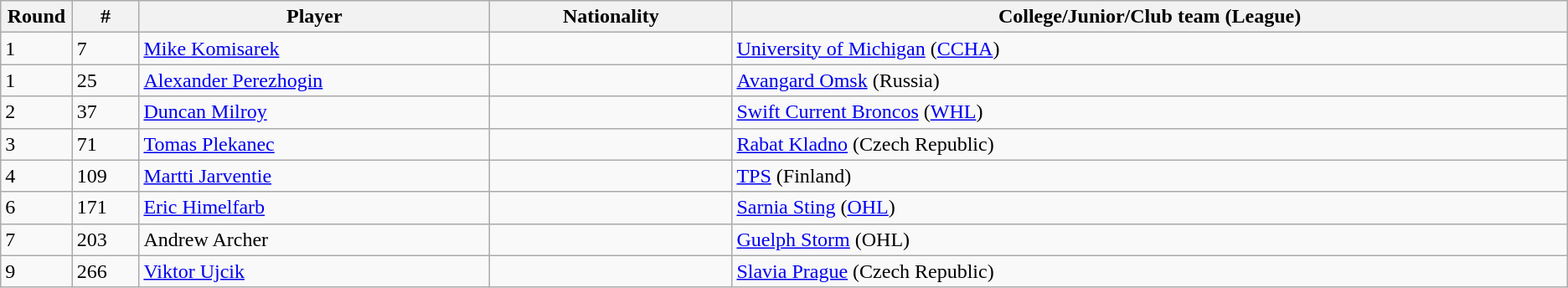<table class="wikitable">
<tr align="center">
<th bgcolor="#DDDDFF" width="4.0%">Round</th>
<th bgcolor="#DDDDFF" width="4.0%">#</th>
<th bgcolor="#DDDDFF" width="21.0%">Player</th>
<th bgcolor="#DDDDFF" width="14.5%">Nationality</th>
<th bgcolor="#DDDDFF" width="50.0%">College/Junior/Club team (League)</th>
</tr>
<tr>
<td>1</td>
<td>7</td>
<td><a href='#'>Mike Komisarek</a></td>
<td></td>
<td><a href='#'>University of Michigan</a> (<a href='#'>CCHA</a>)</td>
</tr>
<tr>
<td>1</td>
<td>25</td>
<td><a href='#'>Alexander Perezhogin</a></td>
<td></td>
<td><a href='#'>Avangard Omsk</a> (Russia)</td>
</tr>
<tr>
<td>2</td>
<td>37</td>
<td><a href='#'>Duncan Milroy</a></td>
<td></td>
<td><a href='#'>Swift Current Broncos</a> (<a href='#'>WHL</a>)</td>
</tr>
<tr>
<td>3</td>
<td>71</td>
<td><a href='#'>Tomas Plekanec</a></td>
<td></td>
<td><a href='#'>Rabat Kladno</a> (Czech Republic)</td>
</tr>
<tr>
<td>4</td>
<td>109</td>
<td><a href='#'>Martti Jarventie</a></td>
<td></td>
<td><a href='#'>TPS</a> (Finland)</td>
</tr>
<tr>
<td>6</td>
<td>171</td>
<td><a href='#'>Eric Himelfarb</a></td>
<td></td>
<td><a href='#'>Sarnia Sting</a> (<a href='#'>OHL</a>)</td>
</tr>
<tr>
<td>7</td>
<td>203</td>
<td>Andrew Archer</td>
<td></td>
<td><a href='#'>Guelph Storm</a> (OHL)</td>
</tr>
<tr>
<td>9</td>
<td>266</td>
<td><a href='#'>Viktor Ujcik</a></td>
<td></td>
<td><a href='#'>Slavia Prague</a> (Czech Republic)</td>
</tr>
</table>
